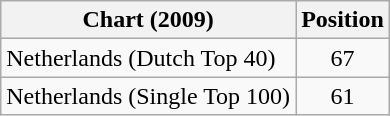<table class="wikitable sortable">
<tr>
<th>Chart (2009)</th>
<th>Position</th>
</tr>
<tr>
<td>Netherlands (Dutch Top 40)</td>
<td style="text-align:center;">67</td>
</tr>
<tr>
<td>Netherlands (Single Top 100)</td>
<td style="text-align:center;">61</td>
</tr>
</table>
